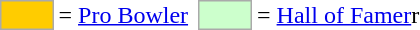<table>
<tr>
<td style="background-color:#FFCC00; border:1px solid #aaaaaa; width:2em;"></td>
<td>= <a href='#'>Pro Bowler</a> </td>
<td></td>
<td style="background-color:#CCFFCC; border:1px solid #aaaaaa; width:2em;"></td>
<td>= <a href='#'>Hall of Famer</a>r</td>
</tr>
</table>
